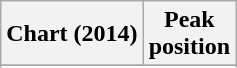<table class="wikitable plainrowheaders" style="text-align:center">
<tr>
<th scope="col">Chart (2014)</th>
<th scope="col">Peak<br>position</th>
</tr>
<tr>
</tr>
<tr>
</tr>
<tr>
</tr>
</table>
